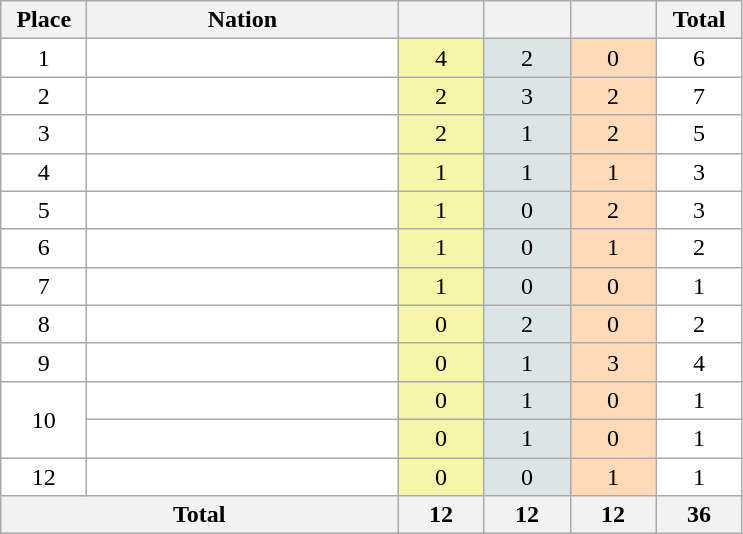<table class=wikitable style="border:1px solid #AAAAAA">
<tr bgcolor="#EFEFEF">
<th width=50>Place</th>
<th width=200>Nation</th>
<th width=50></th>
<th width=50></th>
<th width=50></th>
<th width=50>Total</th>
</tr>
<tr align="center" valign="center" bgcolor="#FFFFFF">
<td>1</td>
<td align="left"></td>
<td style="background:#F7F6A8;">4</td>
<td style="background:#DCE5E5;">2</td>
<td style="background:#FFDAB9;">0</td>
<td>6</td>
</tr>
<tr align="center" valign="center" bgcolor="#FFFFFF">
<td>2</td>
<td align="left"></td>
<td style="background:#F7F6A8;">2</td>
<td style="background:#DCE5E5;">3</td>
<td style="background:#FFDAB9;">2</td>
<td>7</td>
</tr>
<tr align="center" valign="center" bgcolor="#FFFFFF">
<td>3</td>
<td align="left"></td>
<td style="background:#F7F6A8;">2</td>
<td style="background:#DCE5E5;">1</td>
<td style="background:#FFDAB9;">2</td>
<td>5</td>
</tr>
<tr align="center" valign="center" bgcolor="#FFFFFF">
<td>4</td>
<td align="left"></td>
<td style="background:#F7F6A8;">1</td>
<td style="background:#DCE5E5;">1</td>
<td style="background:#FFDAB9;">1</td>
<td>3</td>
</tr>
<tr align="center" valign="center" bgcolor="#FFFFFF">
<td>5</td>
<td align="left"></td>
<td style="background:#F7F6A8;">1</td>
<td style="background:#DCE5E5;">0</td>
<td style="background:#FFDAB9;">2</td>
<td>3</td>
</tr>
<tr align="center" valign="center" bgcolor="#FFFFFF">
<td>6</td>
<td align="left"></td>
<td style="background:#F7F6A8;">1</td>
<td style="background:#DCE5E5;">0</td>
<td style="background:#FFDAB9;">1</td>
<td>2</td>
</tr>
<tr align="center" valign="center" bgcolor="#FFFFFF">
<td>7</td>
<td align="left"></td>
<td style="background:#F7F6A8;">1</td>
<td style="background:#DCE5E5;">0</td>
<td style="background:#FFDAB9;">0</td>
<td>1</td>
</tr>
<tr align="center" valign="center" bgcolor="#FFFFFF">
<td>8</td>
<td align="left"></td>
<td style="background:#F7F6A8;">0</td>
<td style="background:#DCE5E5;">2</td>
<td style="background:#FFDAB9;">0</td>
<td>2</td>
</tr>
<tr align="center" valign="center" bgcolor="#FFFFFF">
<td>9</td>
<td align="left"></td>
<td style="background:#F7F6A8;">0</td>
<td style="background:#DCE5E5;">1</td>
<td style="background:#FFDAB9;">3</td>
<td>4</td>
</tr>
<tr align="center" valign="center" bgcolor="#FFFFFF">
<td rowspan=2>10</td>
<td align="left"></td>
<td style="background:#F7F6A8;">0</td>
<td style="background:#DCE5E5;">1</td>
<td style="background:#FFDAB9;">0</td>
<td>1</td>
</tr>
<tr align="center" valign="center" bgcolor="#FFFFFF">
<td align="left"></td>
<td style="background:#F7F6A8;">0</td>
<td style="background:#DCE5E5;">1</td>
<td style="background:#FFDAB9;">0</td>
<td>1</td>
</tr>
<tr align="center" valign="center" bgcolor="#FFFFFF">
<td>12</td>
<td align="left"></td>
<td style="background:#F7F6A8;">0</td>
<td style="background:#DCE5E5;">0</td>
<td style="background:#FFDAB9;">1</td>
<td>1</td>
</tr>
<tr align="center">
<th colspan=2>Total</th>
<th>12</th>
<th>12</th>
<th>12</th>
<th>36</th>
</tr>
</table>
